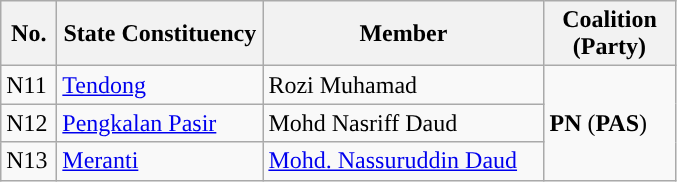<table class="wikitable">
<tr>
<th width="30">No.</th>
<th width="130">State Constituency</th>
<th width="180">Member</th>
<th width="80">Coalition (Party)</th>
</tr>
<tr>
<td>N11</td>
<td><a href='#'>Tendong</a></td>
<td>Rozi Muhamad</td>
<td rowspan=3 style="background:"><strong>PN</strong> (<strong>PAS</strong>)</td>
</tr>
<tr>
<td>N12</td>
<td><a href='#'>Pengkalan Pasir</a></td>
<td>Mohd Nasriff Daud</td>
</tr>
<tr>
<td>N13</td>
<td><a href='#'>Meranti</a></td>
<td><a href='#'>Mohd. Nassuruddin Daud</a></td>
</tr>
</table>
